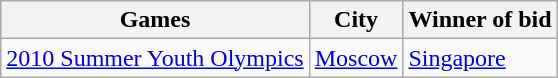<table class="wikitable">
<tr>
<th>Games</th>
<th>City</th>
<th>Winner of bid</th>
</tr>
<tr>
<td><a href='#'>2010 Summer Youth Olympics</a></td>
<td><a href='#'>Moscow</a></td>
<td><a href='#'>Singapore</a></td>
</tr>
</table>
